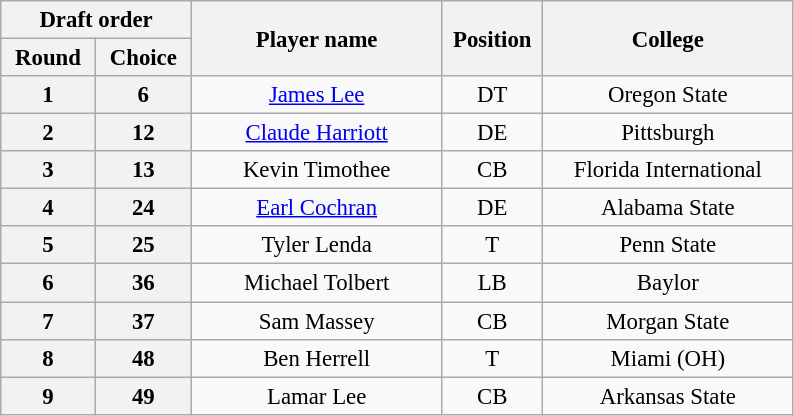<table class="wikitable" style="font-size:95%; text-align:center">
<tr>
<th width="120" colspan="2">Draft order</th>
<th width="160" rowspan="2">Player name</th>
<th width="60"  rowspan="2">Position</th>
<th width="160" rowspan="2">College</th>
</tr>
<tr>
<th>Round</th>
<th>Choice</th>
</tr>
<tr>
<th>1</th>
<th>6</th>
<td><a href='#'>James Lee</a></td>
<td>DT</td>
<td>Oregon State</td>
</tr>
<tr>
<th>2</th>
<th>12</th>
<td><a href='#'>Claude Harriott</a></td>
<td>DE</td>
<td>Pittsburgh</td>
</tr>
<tr>
<th>3</th>
<th>13</th>
<td>Kevin Timothee</td>
<td>CB</td>
<td>Florida International</td>
</tr>
<tr>
<th>4</th>
<th>24</th>
<td><a href='#'>Earl Cochran</a></td>
<td>DE</td>
<td>Alabama State</td>
</tr>
<tr>
<th>5</th>
<th>25</th>
<td>Tyler Lenda</td>
<td>T</td>
<td>Penn State</td>
</tr>
<tr>
<th>6</th>
<th>36</th>
<td>Michael Tolbert</td>
<td>LB</td>
<td>Baylor</td>
</tr>
<tr>
<th>7</th>
<th>37</th>
<td>Sam Massey</td>
<td>CB</td>
<td>Morgan State</td>
</tr>
<tr>
<th>8</th>
<th>48</th>
<td>Ben Herrell</td>
<td>T</td>
<td>Miami (OH)</td>
</tr>
<tr>
<th>9</th>
<th>49</th>
<td>Lamar Lee</td>
<td>CB</td>
<td>Arkansas State</td>
</tr>
</table>
